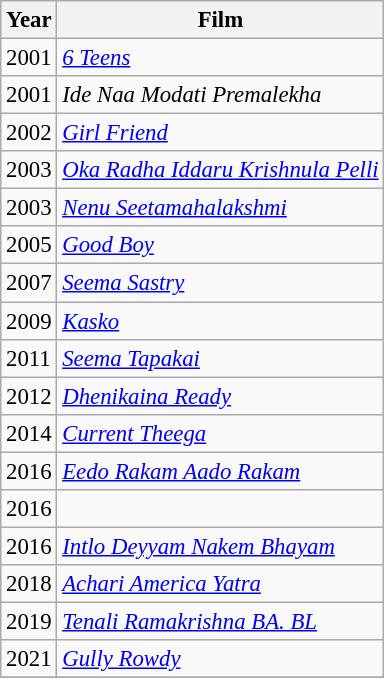<table class="wikitable" style="font-size: 95%;">
<tr>
<th>Year</th>
<th>Film</th>
</tr>
<tr>
<td>2001</td>
<td><em><a href='#'>6 Teens</a></em></td>
</tr>
<tr>
<td>2001</td>
<td><em>Ide Naa Modati Premalekha </em></td>
</tr>
<tr>
<td>2002</td>
<td><em><a href='#'>Girl Friend</a></em></td>
</tr>
<tr>
<td>2003</td>
<td><em><a href='#'>Oka Radha Iddaru Krishnula Pelli</a> </em></td>
</tr>
<tr>
<td>2003</td>
<td><em><a href='#'>Nenu Seetamahalakshmi</a></em></td>
</tr>
<tr>
<td>2005</td>
<td><em><a href='#'>Good Boy</a></em></td>
</tr>
<tr>
<td>2007</td>
<td><em><a href='#'>Seema Sastry</a></em></td>
</tr>
<tr>
<td>2009</td>
<td><em><a href='#'>Kasko</a></em></td>
</tr>
<tr>
<td>2011</td>
<td><em><a href='#'>Seema Tapakai</a> </em></td>
</tr>
<tr>
<td>2012</td>
<td><em><a href='#'>Dhenikaina Ready</a> </em></td>
</tr>
<tr>
<td>2014</td>
<td><em><a href='#'>Current Theega</a></em></td>
</tr>
<tr>
<td>2016</td>
<td><em><a href='#'>Eedo Rakam Aado Rakam</a></em></td>
</tr>
<tr>
<td>2016</td>
<td></td>
</tr>
<tr>
<td>2016</td>
<td><em><a href='#'>Intlo Deyyam Nakem Bhayam</a></em></td>
</tr>
<tr>
<td>2018</td>
<td><em><a href='#'>Achari America Yatra</a></em></td>
</tr>
<tr>
<td>2019</td>
<td><em><a href='#'>Tenali Ramakrishna BA. BL</a></em></td>
</tr>
<tr>
<td>2021</td>
<td><em><a href='#'>Gully Rowdy</a></em></td>
</tr>
<tr>
</tr>
</table>
